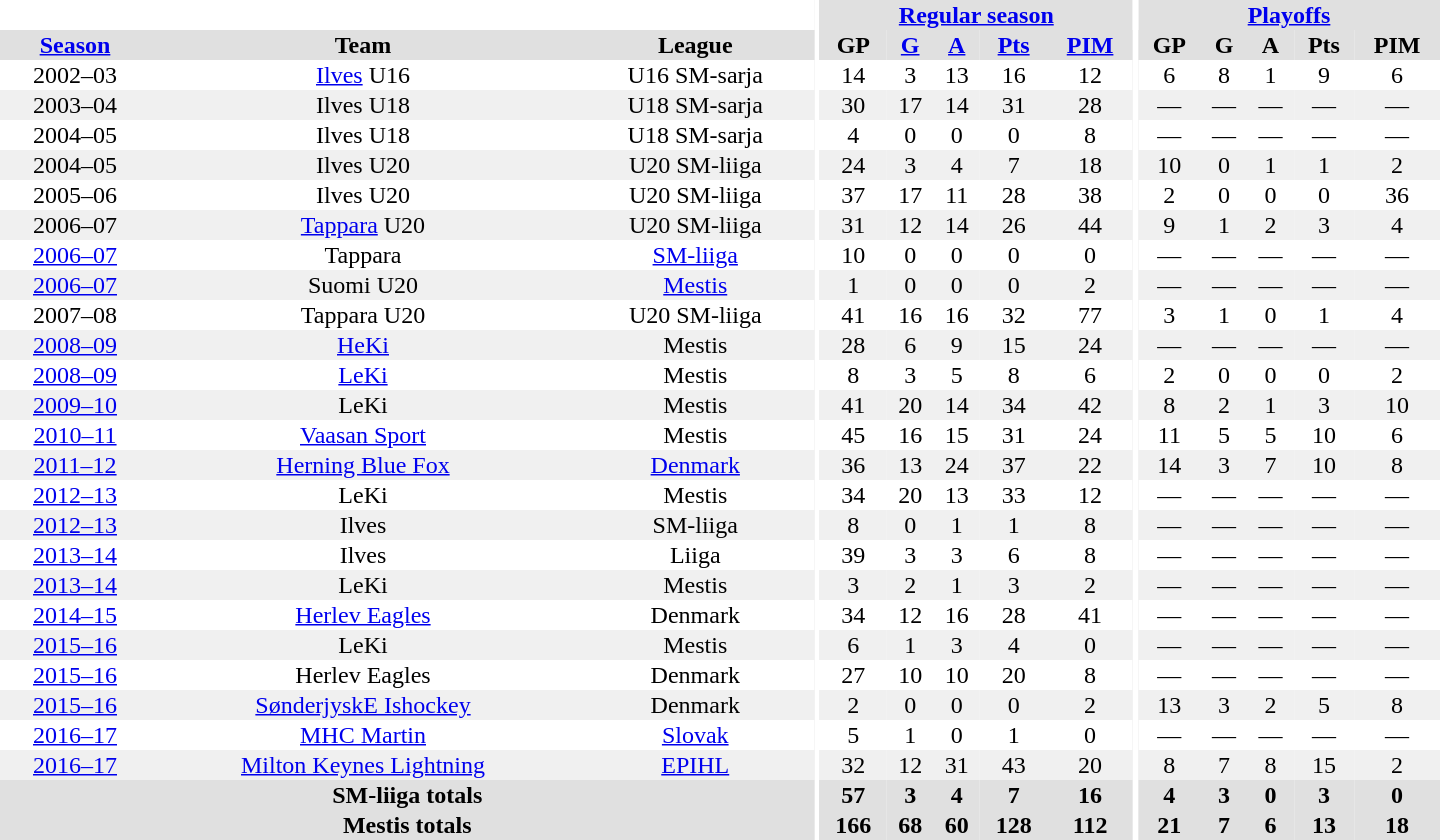<table border="0" cellpadding="1" cellspacing="0" style="text-align:center; width:60em">
<tr bgcolor="#e0e0e0">
<th colspan="3" bgcolor="#ffffff"></th>
<th rowspan="99" bgcolor="#ffffff"></th>
<th colspan="5"><a href='#'>Regular season</a></th>
<th rowspan="99" bgcolor="#ffffff"></th>
<th colspan="5"><a href='#'>Playoffs</a></th>
</tr>
<tr bgcolor="#e0e0e0">
<th><a href='#'>Season</a></th>
<th>Team</th>
<th>League</th>
<th>GP</th>
<th><a href='#'>G</a></th>
<th><a href='#'>A</a></th>
<th><a href='#'>Pts</a></th>
<th><a href='#'>PIM</a></th>
<th>GP</th>
<th>G</th>
<th>A</th>
<th>Pts</th>
<th>PIM</th>
</tr>
<tr>
<td>2002–03</td>
<td><a href='#'>Ilves</a> U16</td>
<td>U16 SM-sarja</td>
<td>14</td>
<td>3</td>
<td>13</td>
<td>16</td>
<td>12</td>
<td>6</td>
<td>8</td>
<td>1</td>
<td>9</td>
<td>6</td>
</tr>
<tr bgcolor="#f0f0f0">
<td>2003–04</td>
<td>Ilves U18</td>
<td>U18 SM-sarja</td>
<td>30</td>
<td>17</td>
<td>14</td>
<td>31</td>
<td>28</td>
<td>—</td>
<td>—</td>
<td>—</td>
<td>—</td>
<td>—</td>
</tr>
<tr>
<td>2004–05</td>
<td>Ilves U18</td>
<td>U18 SM-sarja</td>
<td>4</td>
<td>0</td>
<td>0</td>
<td>0</td>
<td>8</td>
<td>—</td>
<td>—</td>
<td>—</td>
<td>—</td>
<td>—</td>
</tr>
<tr bgcolor="#f0f0f0">
<td>2004–05</td>
<td>Ilves U20</td>
<td>U20 SM-liiga</td>
<td>24</td>
<td>3</td>
<td>4</td>
<td>7</td>
<td>18</td>
<td>10</td>
<td>0</td>
<td>1</td>
<td>1</td>
<td>2</td>
</tr>
<tr>
<td>2005–06</td>
<td>Ilves U20</td>
<td>U20 SM-liiga</td>
<td>37</td>
<td>17</td>
<td>11</td>
<td>28</td>
<td>38</td>
<td>2</td>
<td>0</td>
<td>0</td>
<td>0</td>
<td>36</td>
</tr>
<tr bgcolor="#f0f0f0">
<td>2006–07</td>
<td><a href='#'>Tappara</a> U20</td>
<td>U20 SM-liiga</td>
<td>31</td>
<td>12</td>
<td>14</td>
<td>26</td>
<td>44</td>
<td>9</td>
<td>1</td>
<td>2</td>
<td>3</td>
<td>4</td>
</tr>
<tr>
<td><a href='#'>2006–07</a></td>
<td>Tappara</td>
<td><a href='#'>SM-liiga</a></td>
<td>10</td>
<td>0</td>
<td>0</td>
<td>0</td>
<td>0</td>
<td>—</td>
<td>—</td>
<td>—</td>
<td>—</td>
<td>—</td>
</tr>
<tr bgcolor="#f0f0f0">
<td><a href='#'>2006–07</a></td>
<td>Suomi U20</td>
<td><a href='#'>Mestis</a></td>
<td>1</td>
<td>0</td>
<td>0</td>
<td>0</td>
<td>2</td>
<td>—</td>
<td>—</td>
<td>—</td>
<td>—</td>
<td>—</td>
</tr>
<tr>
<td>2007–08</td>
<td>Tappara U20</td>
<td>U20 SM-liiga</td>
<td>41</td>
<td>16</td>
<td>16</td>
<td>32</td>
<td>77</td>
<td>3</td>
<td>1</td>
<td>0</td>
<td>1</td>
<td>4</td>
</tr>
<tr bgcolor="#f0f0f0">
<td><a href='#'>2008–09</a></td>
<td><a href='#'>HeKi</a></td>
<td>Mestis</td>
<td>28</td>
<td>6</td>
<td>9</td>
<td>15</td>
<td>24</td>
<td>—</td>
<td>—</td>
<td>—</td>
<td>—</td>
<td>—</td>
</tr>
<tr>
<td><a href='#'>2008–09</a></td>
<td><a href='#'>LeKi</a></td>
<td>Mestis</td>
<td>8</td>
<td>3</td>
<td>5</td>
<td>8</td>
<td>6</td>
<td>2</td>
<td>0</td>
<td>0</td>
<td>0</td>
<td>2</td>
</tr>
<tr bgcolor="#f0f0f0">
<td><a href='#'>2009–10</a></td>
<td>LeKi</td>
<td>Mestis</td>
<td>41</td>
<td>20</td>
<td>14</td>
<td>34</td>
<td>42</td>
<td>8</td>
<td>2</td>
<td>1</td>
<td>3</td>
<td>10</td>
</tr>
<tr>
<td><a href='#'>2010–11</a></td>
<td><a href='#'>Vaasan Sport</a></td>
<td>Mestis</td>
<td>45</td>
<td>16</td>
<td>15</td>
<td>31</td>
<td>24</td>
<td>11</td>
<td>5</td>
<td>5</td>
<td>10</td>
<td>6</td>
</tr>
<tr bgcolor="#f0f0f0">
<td><a href='#'>2011–12</a></td>
<td><a href='#'>Herning Blue Fox</a></td>
<td><a href='#'>Denmark</a></td>
<td>36</td>
<td>13</td>
<td>24</td>
<td>37</td>
<td>22</td>
<td>14</td>
<td>3</td>
<td>7</td>
<td>10</td>
<td>8</td>
</tr>
<tr>
<td><a href='#'>2012–13</a></td>
<td>LeKi</td>
<td>Mestis</td>
<td>34</td>
<td>20</td>
<td>13</td>
<td>33</td>
<td>12</td>
<td>—</td>
<td>—</td>
<td>—</td>
<td>—</td>
<td>—</td>
</tr>
<tr bgcolor="#f0f0f0">
<td><a href='#'>2012–13</a></td>
<td>Ilves</td>
<td>SM-liiga</td>
<td>8</td>
<td>0</td>
<td>1</td>
<td>1</td>
<td>8</td>
<td>—</td>
<td>—</td>
<td>—</td>
<td>—</td>
<td>—</td>
</tr>
<tr>
<td><a href='#'>2013–14</a></td>
<td>Ilves</td>
<td>Liiga</td>
<td>39</td>
<td>3</td>
<td>3</td>
<td>6</td>
<td>8</td>
<td>—</td>
<td>—</td>
<td>—</td>
<td>—</td>
<td>—</td>
</tr>
<tr bgcolor="#f0f0f0">
<td><a href='#'>2013–14</a></td>
<td>LeKi</td>
<td>Mestis</td>
<td>3</td>
<td>2</td>
<td>1</td>
<td>3</td>
<td>2</td>
<td>—</td>
<td>—</td>
<td>—</td>
<td>—</td>
<td>—</td>
</tr>
<tr>
<td><a href='#'>2014–15</a></td>
<td><a href='#'>Herlev Eagles</a></td>
<td>Denmark</td>
<td>34</td>
<td>12</td>
<td>16</td>
<td>28</td>
<td>41</td>
<td>—</td>
<td>—</td>
<td>—</td>
<td>—</td>
<td>—</td>
</tr>
<tr bgcolor="#f0f0f0">
<td><a href='#'>2015–16</a></td>
<td>LeKi</td>
<td>Mestis</td>
<td>6</td>
<td>1</td>
<td>3</td>
<td>4</td>
<td>0</td>
<td>—</td>
<td>—</td>
<td>—</td>
<td>—</td>
<td>—</td>
</tr>
<tr>
<td><a href='#'>2015–16</a></td>
<td>Herlev Eagles</td>
<td>Denmark</td>
<td>27</td>
<td>10</td>
<td>10</td>
<td>20</td>
<td>8</td>
<td>—</td>
<td>—</td>
<td>—</td>
<td>—</td>
<td>—</td>
</tr>
<tr bgcolor="#f0f0f0">
<td><a href='#'>2015–16</a></td>
<td><a href='#'>SønderjyskE Ishockey</a></td>
<td>Denmark</td>
<td>2</td>
<td>0</td>
<td>0</td>
<td>0</td>
<td>2</td>
<td>13</td>
<td>3</td>
<td>2</td>
<td>5</td>
<td>8</td>
</tr>
<tr>
<td><a href='#'>2016–17</a></td>
<td><a href='#'>MHC Martin</a></td>
<td><a href='#'>Slovak</a></td>
<td>5</td>
<td>1</td>
<td>0</td>
<td>1</td>
<td>0</td>
<td>—</td>
<td>—</td>
<td>—</td>
<td>—</td>
<td>—</td>
</tr>
<tr bgcolor="#f0f0f0">
<td><a href='#'>2016–17</a></td>
<td><a href='#'>Milton Keynes Lightning</a></td>
<td><a href='#'>EPIHL</a></td>
<td>32</td>
<td>12</td>
<td>31</td>
<td>43</td>
<td>20</td>
<td>8</td>
<td>7</td>
<td>8</td>
<td>15</td>
<td>2</td>
</tr>
<tr>
</tr>
<tr ALIGN="center" bgcolor="#e0e0e0">
<th colspan="3">SM-liiga totals</th>
<th ALIGN="center">57</th>
<th ALIGN="center">3</th>
<th ALIGN="center">4</th>
<th ALIGN="center">7</th>
<th ALIGN="center">16</th>
<th ALIGN="center">4</th>
<th ALIGN="center">3</th>
<th ALIGN="center">0</th>
<th ALIGN="center">3</th>
<th ALIGN="center">0</th>
</tr>
<tr>
</tr>
<tr ALIGN="center" bgcolor="#e0e0e0">
<th colspan="3">Mestis totals</th>
<th ALIGN="center">166</th>
<th ALIGN="center">68</th>
<th ALIGN="center">60</th>
<th ALIGN="center">128</th>
<th ALIGN="center">112</th>
<th ALIGN="center">21</th>
<th ALIGN="center">7</th>
<th ALIGN="center">6</th>
<th ALIGN="center">13</th>
<th ALIGN="center">18</th>
</tr>
</table>
